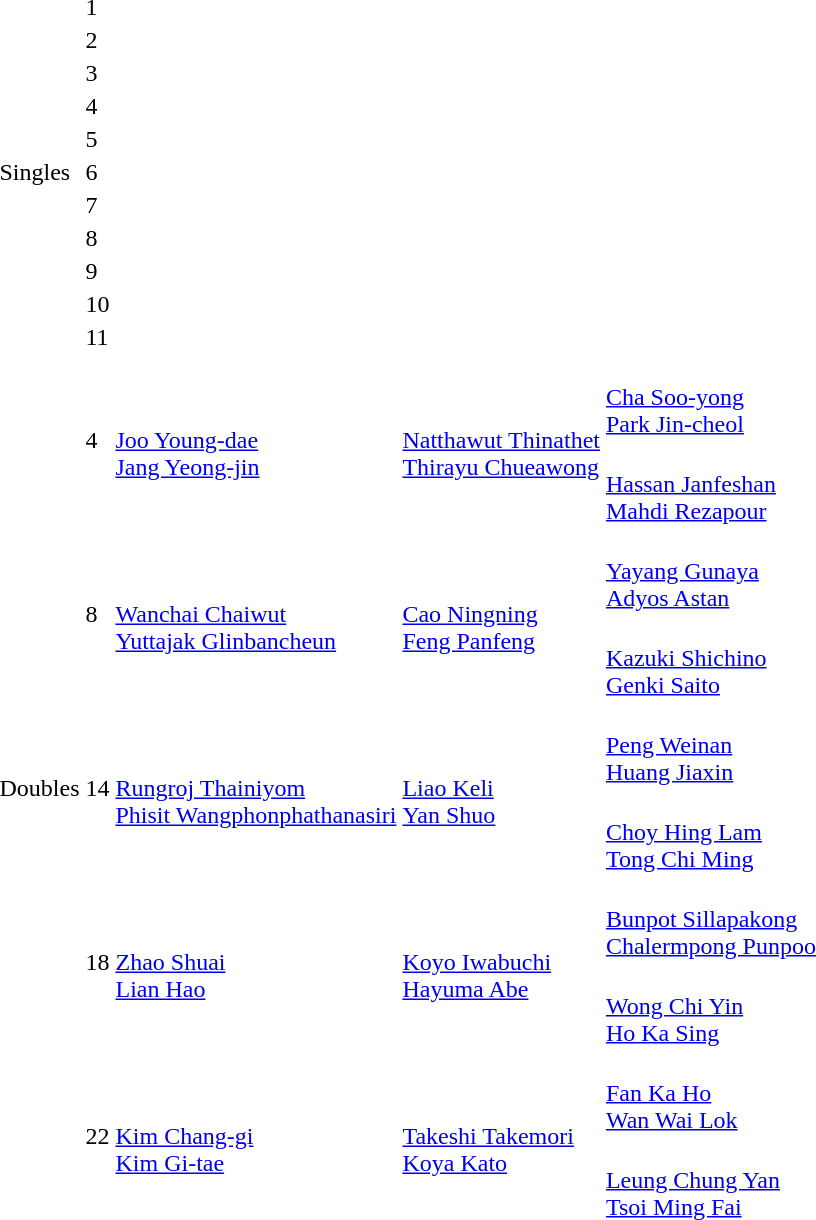<table>
<tr>
<td rowspan=21>Singles</td>
<td>1</td>
<td></td>
<td></td>
<td></td>
</tr>
<tr>
<td rowspan=2>2</td>
<td rowspan=2></td>
<td rowspan=2></td>
<td></td>
</tr>
<tr>
<td></td>
</tr>
<tr>
<td rowspan=2>3</td>
<td rowspan=2></td>
<td rowspan=2 nowrap></td>
<td></td>
</tr>
<tr>
<td></td>
</tr>
<tr>
<td rowspan=2>4</td>
<td rowspan=2></td>
<td rowspan=2></td>
<td></td>
</tr>
<tr>
<td></td>
</tr>
<tr>
<td rowspan=2>5</td>
<td rowspan=2></td>
<td rowspan=2></td>
<td></td>
</tr>
<tr>
<td></td>
</tr>
<tr>
<td rowspan=2>6</td>
<td rowspan=2></td>
<td rowspan=2></td>
<td></td>
</tr>
<tr>
<td></td>
</tr>
<tr>
<td rowspan=2>7</td>
<td rowspan=2></td>
<td rowspan=2></td>
<td></td>
</tr>
<tr>
<td></td>
</tr>
<tr>
<td rowspan=2>8</td>
<td rowspan=2></td>
<td rowspan=2></td>
<td></td>
</tr>
<tr>
<td nowrap></td>
</tr>
<tr>
<td rowspan=2>9</td>
<td rowspan=2></td>
<td rowspan=2></td>
<td></td>
</tr>
<tr>
<td></td>
</tr>
<tr>
<td rowspan=2>10</td>
<td rowspan=2></td>
<td rowspan=2></td>
<td></td>
</tr>
<tr>
<td></td>
</tr>
<tr>
<td rowspan=2>11</td>
<td rowspan=2></td>
<td rowspan=2></td>
<td></td>
</tr>
<tr>
<td></td>
</tr>
<tr>
<td rowspan=10>Doubles</td>
<td rowspan=2>4</td>
<td rowspan=2><br><a href='#'>Joo Young-dae</a><br><a href='#'>Jang Yeong-jin</a></td>
<td rowspan=2><br><a href='#'>Natthawut Thinathet</a><br><a href='#'>Thirayu Chueawong</a></td>
<td><br><a href='#'>Cha Soo-yong</a><br><a href='#'>Park Jin-cheol</a></td>
</tr>
<tr>
<td><br><a href='#'>Hassan Janfeshan</a><br><a href='#'>Mahdi Rezapour</a></td>
</tr>
<tr>
<td rowspan=2>8</td>
<td rowspan=2><br><a href='#'>Wanchai Chaiwut</a><br><a href='#'>Yuttajak Glinbancheun</a></td>
<td rowspan=2><br><a href='#'>Cao Ningning</a><br><a href='#'>Feng Panfeng</a></td>
<td><br><a href='#'>Yayang Gunaya</a><br><a href='#'>Adyos Astan</a></td>
</tr>
<tr>
<td><br><a href='#'>Kazuki Shichino</a><br><a href='#'>Genki Saito</a></td>
</tr>
<tr>
<td rowspan=2>14</td>
<td rowspan=2 nowrap><br><a href='#'>Rungroj Thainiyom</a><br><a href='#'>Phisit Wangphonphathanasiri</a></td>
<td rowspan=2><br><a href='#'>Liao Keli</a><br><a href='#'>Yan Shuo</a></td>
<td><br><a href='#'>Peng Weinan</a><br><a href='#'>Huang Jiaxin</a></td>
</tr>
<tr>
<td><br><a href='#'>Choy Hing Lam</a><br><a href='#'>Tong Chi Ming</a></td>
</tr>
<tr>
<td rowspan=2>18</td>
<td rowspan=2><br><a href='#'>Zhao Shuai</a><br><a href='#'>Lian Hao</a></td>
<td rowspan=2><br><a href='#'>Koyo Iwabuchi</a><br><a href='#'>Hayuma Abe</a></td>
<td><br><a href='#'>Bunpot Sillapakong</a><br><a href='#'>Chalermpong Punpoo</a></td>
</tr>
<tr>
<td><br><a href='#'>Wong Chi Yin</a><br><a href='#'>Ho Ka Sing</a></td>
</tr>
<tr>
<td rowspan=2>22</td>
<td rowspan=2><br><a href='#'>Kim Chang-gi</a><br><a href='#'>Kim Gi-tae</a></td>
<td rowspan=2><br><a href='#'>Takeshi Takemori</a><br><a href='#'>Koya Kato</a></td>
<td><br><a href='#'>Fan Ka Ho</a><br><a href='#'>Wan Wai Lok</a></td>
</tr>
<tr>
<td><br><a href='#'>Leung Chung Yan</a><br><a href='#'>Tsoi Ming Fai</a></td>
</tr>
</table>
